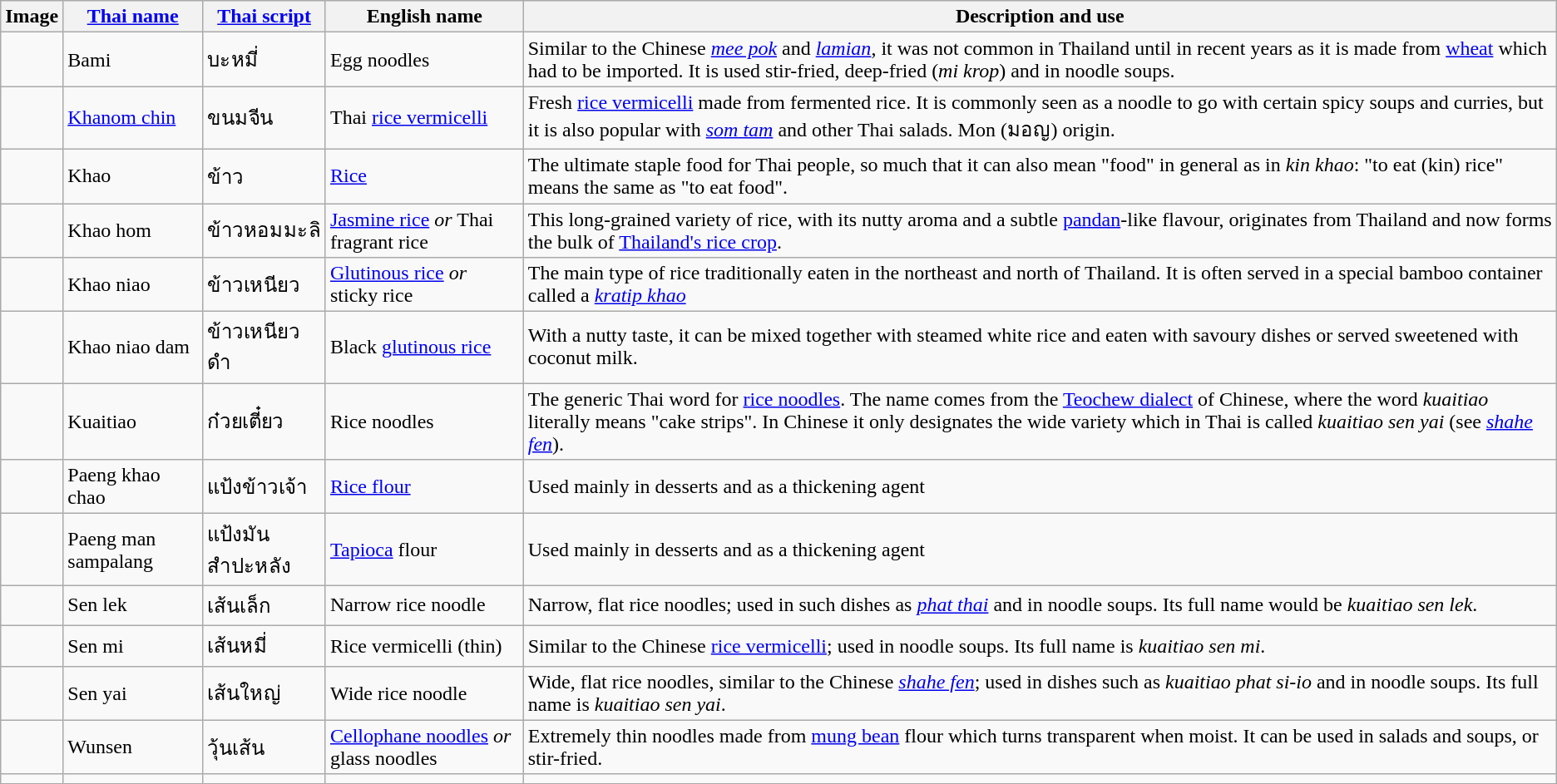<table class="wikitable sortable">
<tr>
<th>Image</th>
<th><a href='#'>Thai name</a></th>
<th><a href='#'>Thai script</a></th>
<th>English name</th>
<th>Description and use</th>
</tr>
<tr>
<td></td>
<td>Bami</td>
<td>บะหมี่</td>
<td>Egg noodles</td>
<td>Similar to the Chinese <em><a href='#'>mee pok</a></em> and <em><a href='#'>lamian</a></em>, it was not common in Thailand until in recent years as it is made from <a href='#'>wheat</a> which had to be imported. It is used stir-fried, deep-fried (<em>mi krop</em>) and in noodle soups.</td>
</tr>
<tr>
<td></td>
<td><a href='#'>Khanom chin</a></td>
<td>ขนมจีน</td>
<td>Thai <a href='#'>rice vermicelli</a></td>
<td>Fresh <a href='#'>rice vermicelli</a> made from fermented rice. It is commonly seen as a noodle to go with certain spicy soups and curries, but it is also popular with <em><a href='#'>som tam</a></em> and other Thai salads. Mon (มอญ) origin.</td>
</tr>
<tr>
<td></td>
<td>Khao</td>
<td>ข้าว</td>
<td><a href='#'>Rice</a></td>
<td>The ultimate staple food for Thai people, so much that it can also mean "food" in general as in <em>kin khao</em>: "to eat (kin) rice" means the same as "to eat food".</td>
</tr>
<tr>
<td></td>
<td>Khao hom </td>
<td>ข้าวหอมมะลิ</td>
<td><a href='#'>Jasmine rice</a> <em>or</em> Thai fragrant rice</td>
<td>This long-grained variety of rice, with its nutty aroma and a subtle <a href='#'>pandan</a>-like flavour, originates from Thailand and now forms the bulk of <a href='#'>Thailand's rice crop</a>.</td>
</tr>
<tr>
<td></td>
<td>Khao niao</td>
<td>ข้าวเหนียว</td>
<td><a href='#'>Glutinous rice</a> <em>or</em> sticky rice</td>
<td>The main type of rice traditionally eaten in the northeast and north of Thailand. It is often served in a special bamboo container called a <em><a href='#'>kratip khao</a></em></td>
</tr>
<tr>
<td></td>
<td>Khao niao dam</td>
<td>ข้าวเหนียวดำ</td>
<td>Black <a href='#'>glutinous rice</a></td>
<td>With a nutty taste, it can be mixed together with steamed white rice and eaten with savoury dishes or served sweetened with coconut milk.</td>
</tr>
<tr>
<td></td>
<td>Kuaitiao</td>
<td>ก๋วยเตี๋ยว</td>
<td>Rice noodles</td>
<td>The generic Thai word for <a href='#'>rice noodles</a>. The name comes from the <a href='#'>Teochew dialect</a> of Chinese, where the word <em>kuaitiao</em> literally means "cake strips". In Chinese it only designates the wide variety which in Thai is called <em>kuaitiao sen yai</em> (see <em><a href='#'>shahe fen</a></em>).</td>
</tr>
<tr>
<td></td>
<td>Paeng khao chao</td>
<td>แป้งข้าวเจ้า</td>
<td><a href='#'>Rice flour</a></td>
<td>Used mainly in desserts and as a thickening agent</td>
</tr>
<tr>
<td></td>
<td>Paeng man sampalang</td>
<td>แป้งมันสำปะหลัง</td>
<td><a href='#'>Tapioca</a> flour</td>
<td>Used mainly in desserts and as a thickening agent</td>
</tr>
<tr>
<td></td>
<td>Sen lek</td>
<td>เส้นเล็ก</td>
<td>Narrow rice noodle</td>
<td>Narrow, flat rice noodles; used in such dishes as <em><a href='#'>phat thai</a></em> and in noodle soups. Its full name would be <em>kuaitiao sen lek</em>.</td>
</tr>
<tr>
<td></td>
<td>Sen mi</td>
<td>เส้นหมี่</td>
<td>Rice vermicelli (thin)</td>
<td>Similar to the Chinese <a href='#'>rice vermicelli</a>; used in noodle soups. Its full name is <em>kuaitiao sen mi</em>.</td>
</tr>
<tr>
<td></td>
<td>Sen yai</td>
<td>เส้นใหญ่</td>
<td>Wide rice noodle</td>
<td>Wide, flat rice noodles, similar to the Chinese <em><a href='#'>shahe fen</a></em>; used in dishes such as <em>kuaitiao phat si-io</em> and in noodle soups. Its full name is <em>kuaitiao sen yai</em>.</td>
</tr>
<tr>
<td></td>
<td>Wunsen</td>
<td>วุ้นเส้น</td>
<td><a href='#'>Cellophane noodles</a> <em>or</em> glass noodles</td>
<td>Extremely thin noodles made from <a href='#'>mung bean</a> flour which turns transparent when moist. It can be used in salads and soups, or stir-fried.</td>
</tr>
<tr>
<td></td>
<td></td>
<td></td>
<td></td>
<td></td>
</tr>
</table>
